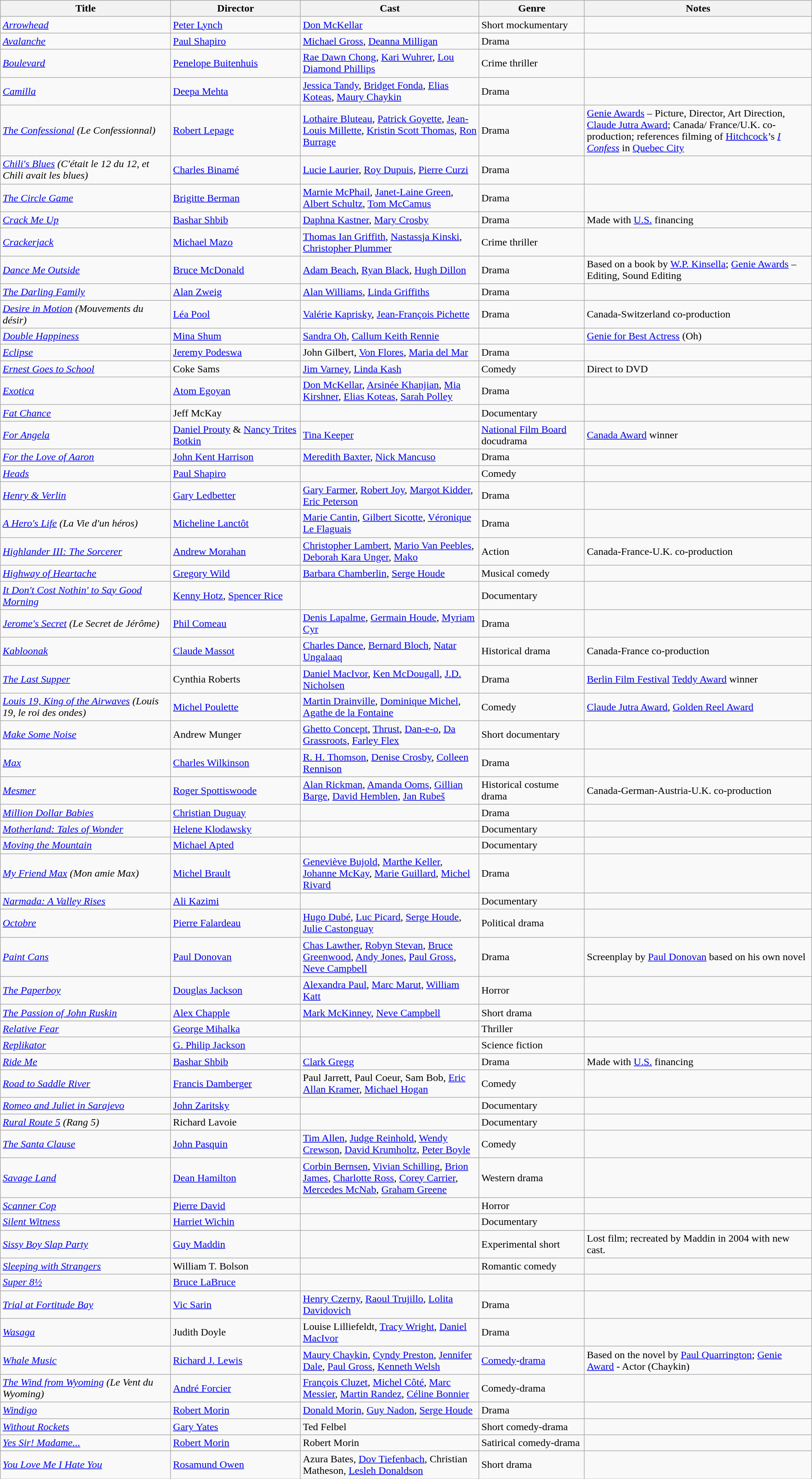<table class="wikitable" width= "100%">
<tr>
<th width=21%>Title</th>
<th width=16%>Director</th>
<th width=22%>Cast</th>
<th width=13%>Genre</th>
<th width=28%>Notes</th>
</tr>
<tr>
<td><em><a href='#'>Arrowhead</a></em></td>
<td><a href='#'>Peter Lynch</a></td>
<td><a href='#'>Don McKellar</a></td>
<td>Short mockumentary</td>
<td></td>
</tr>
<tr>
<td><em><a href='#'>Avalanche</a></em></td>
<td><a href='#'>Paul Shapiro</a></td>
<td><a href='#'>Michael Gross</a>, <a href='#'>Deanna Milligan</a></td>
<td>Drama</td>
<td></td>
</tr>
<tr>
<td><em><a href='#'>Boulevard</a></em></td>
<td><a href='#'>Penelope Buitenhuis</a></td>
<td><a href='#'>Rae Dawn Chong</a>, <a href='#'>Kari Wuhrer</a>, <a href='#'>Lou Diamond Phillips</a></td>
<td>Crime thriller</td>
<td></td>
</tr>
<tr>
<td><em><a href='#'>Camilla</a></em></td>
<td><a href='#'>Deepa Mehta</a></td>
<td><a href='#'>Jessica Tandy</a>, <a href='#'>Bridget Fonda</a>, <a href='#'>Elias Koteas</a>, <a href='#'>Maury Chaykin</a></td>
<td>Drama</td>
<td></td>
</tr>
<tr>
<td><em><a href='#'>The Confessional</a> (Le Confessionnal)</em></td>
<td><a href='#'>Robert Lepage</a></td>
<td><a href='#'>Lothaire Bluteau</a>, <a href='#'>Patrick Goyette</a>, <a href='#'>Jean-Louis Millette</a>, <a href='#'>Kristin Scott Thomas</a>, <a href='#'>Ron Burrage</a></td>
<td>Drama</td>
<td><a href='#'>Genie Awards</a> – Picture, Director, Art Direction, <a href='#'>Claude Jutra Award</a>; Canada/ France/U.K. co-production; references filming of <a href='#'>Hitchcock</a>’s <em><a href='#'>I Confess</a></em> in <a href='#'>Quebec City</a></td>
</tr>
<tr>
<td><em><a href='#'>Chili's Blues</a> (C'était le 12 du 12, et Chili avait les blues)</em></td>
<td><a href='#'>Charles Binamé</a></td>
<td><a href='#'>Lucie Laurier</a>, <a href='#'>Roy Dupuis</a>, <a href='#'>Pierre Curzi</a></td>
<td>Drama</td>
<td></td>
</tr>
<tr>
<td><em><a href='#'>The Circle Game</a></em></td>
<td><a href='#'>Brigitte Berman</a></td>
<td><a href='#'>Marnie McPhail</a>, <a href='#'>Janet-Laine Green</a>, <a href='#'>Albert Schultz</a>, <a href='#'>Tom McCamus</a></td>
<td>Drama</td>
<td></td>
</tr>
<tr>
<td><em><a href='#'>Crack Me Up</a></em></td>
<td><a href='#'>Bashar Shbib</a></td>
<td><a href='#'>Daphna Kastner</a>, <a href='#'>Mary Crosby</a></td>
<td>Drama</td>
<td>Made with <a href='#'>U.S.</a> financing</td>
</tr>
<tr>
<td><em><a href='#'>Crackerjack</a></em></td>
<td><a href='#'>Michael Mazo</a></td>
<td><a href='#'>Thomas Ian Griffith</a>, <a href='#'>Nastassja Kinski</a>, <a href='#'>Christopher Plummer</a></td>
<td>Crime thriller</td>
<td></td>
</tr>
<tr>
<td><em><a href='#'>Dance Me Outside</a></em></td>
<td><a href='#'>Bruce McDonald</a></td>
<td><a href='#'>Adam Beach</a>, <a href='#'>Ryan Black</a>, <a href='#'>Hugh Dillon</a></td>
<td>Drama</td>
<td>Based on a book by <a href='#'>W.P. Kinsella</a>; <a href='#'>Genie Awards</a> – Editing, Sound Editing</td>
</tr>
<tr>
<td><em><a href='#'>The Darling Family</a></em></td>
<td><a href='#'>Alan Zweig</a></td>
<td><a href='#'>Alan Williams</a>, <a href='#'>Linda Griffiths</a></td>
<td>Drama</td>
<td></td>
</tr>
<tr>
<td><em><a href='#'>Desire in Motion</a> (Mouvements du désir)</em></td>
<td><a href='#'>Léa Pool</a></td>
<td><a href='#'>Valérie Kaprisky</a>, <a href='#'>Jean-François Pichette</a></td>
<td>Drama</td>
<td>Canada-Switzerland co-production</td>
</tr>
<tr>
<td><em><a href='#'>Double Happiness</a></em></td>
<td><a href='#'>Mina Shum</a></td>
<td><a href='#'>Sandra Oh</a>, <a href='#'>Callum Keith Rennie</a></td>
<td></td>
<td><a href='#'>Genie for Best Actress</a> (Oh)</td>
</tr>
<tr>
<td><em><a href='#'>Eclipse</a></em></td>
<td><a href='#'>Jeremy Podeswa</a></td>
<td>John Gilbert, <a href='#'>Von Flores</a>, <a href='#'>Maria del Mar</a></td>
<td>Drama</td>
<td></td>
</tr>
<tr>
<td><em><a href='#'>Ernest Goes to School</a></em></td>
<td>Coke Sams</td>
<td><a href='#'>Jim Varney</a>, <a href='#'>Linda Kash</a></td>
<td>Comedy</td>
<td>Direct to DVD</td>
</tr>
<tr>
<td><em><a href='#'>Exotica</a></em></td>
<td><a href='#'>Atom Egoyan</a></td>
<td><a href='#'>Don McKellar</a>, <a href='#'>Arsinée Khanjian</a>, <a href='#'>Mia Kirshner</a>, <a href='#'>Elias Koteas</a>, <a href='#'>Sarah Polley</a></td>
<td>Drama</td>
<td></td>
</tr>
<tr>
<td><em><a href='#'>Fat Chance</a></em></td>
<td>Jeff McKay</td>
<td></td>
<td>Documentary</td>
<td></td>
</tr>
<tr>
<td><em><a href='#'>For Angela</a></em></td>
<td><a href='#'>Daniel Prouty</a> & <a href='#'>Nancy Trites Botkin</a></td>
<td><a href='#'>Tina Keeper</a></td>
<td><a href='#'>National Film Board</a> docudrama</td>
<td><a href='#'>Canada Award</a> winner</td>
</tr>
<tr>
<td><em><a href='#'>For the Love of Aaron</a></em></td>
<td><a href='#'>John Kent Harrison</a></td>
<td><a href='#'>Meredith Baxter</a>, <a href='#'>Nick Mancuso</a></td>
<td>Drama</td>
<td></td>
</tr>
<tr>
<td><em><a href='#'>Heads</a></em></td>
<td><a href='#'>Paul Shapiro</a></td>
<td></td>
<td>Comedy</td>
<td></td>
</tr>
<tr>
<td><em><a href='#'>Henry & Verlin</a></em></td>
<td><a href='#'>Gary Ledbetter</a></td>
<td><a href='#'>Gary Farmer</a>, <a href='#'>Robert Joy</a>, <a href='#'>Margot Kidder</a>, <a href='#'>Eric Peterson</a></td>
<td>Drama</td>
<td></td>
</tr>
<tr>
<td><em><a href='#'>A Hero's Life</a> (La Vie d'un héros)</em></td>
<td><a href='#'>Micheline Lanctôt</a></td>
<td><a href='#'>Marie Cantin</a>, <a href='#'>Gilbert Sicotte</a>, <a href='#'>Véronique Le Flaguais</a></td>
<td>Drama</td>
<td></td>
</tr>
<tr>
<td><em><a href='#'>Highlander III: The Sorcerer</a></em></td>
<td><a href='#'>Andrew Morahan</a></td>
<td><a href='#'>Christopher Lambert</a>, <a href='#'>Mario Van Peebles</a>, <a href='#'>Deborah Kara Unger</a>, <a href='#'>Mako</a></td>
<td>Action</td>
<td>Canada-France-U.K. co-production</td>
</tr>
<tr>
<td><em><a href='#'>Highway of Heartache</a></em></td>
<td><a href='#'>Gregory Wild</a></td>
<td><a href='#'>Barbara Chamberlin</a>, <a href='#'>Serge Houde</a></td>
<td>Musical comedy</td>
<td></td>
</tr>
<tr>
<td><em><a href='#'>It Don't Cost Nothin' to Say Good Morning</a></em></td>
<td><a href='#'>Kenny Hotz</a>, <a href='#'>Spencer Rice</a></td>
<td></td>
<td>Documentary</td>
<td></td>
</tr>
<tr>
<td><em><a href='#'>Jerome's Secret</a> (Le Secret de Jérôme)</em></td>
<td><a href='#'>Phil Comeau</a></td>
<td><a href='#'>Denis Lapalme</a>, <a href='#'>Germain Houde</a>, <a href='#'>Myriam Cyr</a></td>
<td>Drama</td>
<td></td>
</tr>
<tr>
<td><em><a href='#'>Kabloonak</a></em></td>
<td><a href='#'>Claude Massot</a></td>
<td><a href='#'>Charles Dance</a>, <a href='#'>Bernard Bloch</a>, <a href='#'>Natar Ungalaaq</a></td>
<td>Historical drama</td>
<td>Canada-France co-production</td>
</tr>
<tr>
<td><em><a href='#'>The Last Supper</a></em></td>
<td>Cynthia Roberts</td>
<td><a href='#'>Daniel MacIvor</a>, <a href='#'>Ken McDougall</a>, <a href='#'>J.D. Nicholsen</a></td>
<td>Drama</td>
<td><a href='#'>Berlin Film Festival</a>  <a href='#'>Teddy Award</a> winner</td>
</tr>
<tr>
<td><em><a href='#'>Louis 19, King of the Airwaves</a> (Louis 19, le roi des ondes)</em></td>
<td><a href='#'>Michel Poulette</a></td>
<td><a href='#'>Martin Drainville</a>, <a href='#'>Dominique Michel</a>, <a href='#'>Agathe de la Fontaine</a></td>
<td>Comedy</td>
<td><a href='#'>Claude Jutra Award</a>, <a href='#'>Golden Reel Award</a></td>
</tr>
<tr>
<td><em><a href='#'>Make Some Noise</a></em></td>
<td>Andrew Munger</td>
<td><a href='#'>Ghetto Concept</a>, <a href='#'>Thrust</a>, <a href='#'>Dan-e-o</a>, <a href='#'>Da Grassroots</a>, <a href='#'>Farley Flex</a></td>
<td>Short documentary</td>
<td></td>
</tr>
<tr>
<td><em><a href='#'>Max</a></em></td>
<td><a href='#'>Charles Wilkinson</a></td>
<td><a href='#'>R. H. Thomson</a>, <a href='#'>Denise Crosby</a>, <a href='#'>Colleen Rennison</a></td>
<td>Drama</td>
<td></td>
</tr>
<tr>
<td><em><a href='#'>Mesmer</a></em></td>
<td><a href='#'>Roger Spottiswoode</a></td>
<td><a href='#'>Alan Rickman</a>, <a href='#'>Amanda Ooms</a>, <a href='#'>Gillian Barge</a>, <a href='#'>David Hemblen</a>, <a href='#'>Jan Rubeš</a></td>
<td>Historical costume drama</td>
<td>Canada-German-Austria-U.K. co-production</td>
</tr>
<tr>
<td><em><a href='#'>Million Dollar Babies</a></em></td>
<td><a href='#'>Christian Duguay</a></td>
<td></td>
<td>Drama</td>
<td></td>
</tr>
<tr>
<td><em><a href='#'>Motherland: Tales of Wonder</a></em></td>
<td><a href='#'>Helene Klodawsky</a></td>
<td></td>
<td>Documentary</td>
<td></td>
</tr>
<tr>
<td><em><a href='#'>Moving the Mountain</a></em></td>
<td><a href='#'>Michael Apted</a></td>
<td></td>
<td>Documentary</td>
<td></td>
</tr>
<tr>
<td><em><a href='#'>My Friend Max</a> (Mon amie Max)</em></td>
<td><a href='#'>Michel Brault</a></td>
<td><a href='#'>Geneviève Bujold</a>, <a href='#'>Marthe Keller</a>, <a href='#'>Johanne McKay</a>, <a href='#'>Marie Guillard</a>, <a href='#'>Michel Rivard</a></td>
<td>Drama</td>
<td></td>
</tr>
<tr>
<td><em><a href='#'>Narmada: A Valley Rises</a></em></td>
<td><a href='#'>Ali Kazimi</a></td>
<td></td>
<td>Documentary</td>
<td></td>
</tr>
<tr>
<td><em><a href='#'>Octobre</a></em></td>
<td><a href='#'>Pierre Falardeau</a></td>
<td><a href='#'>Hugo Dubé</a>, <a href='#'>Luc Picard</a>, <a href='#'>Serge Houde</a>, <a href='#'>Julie Castonguay</a></td>
<td>Political drama</td>
<td></td>
</tr>
<tr>
<td><em><a href='#'>Paint Cans</a></em></td>
<td><a href='#'>Paul Donovan</a></td>
<td><a href='#'>Chas Lawther</a>, <a href='#'>Robyn Stevan</a>, <a href='#'>Bruce Greenwood</a>, <a href='#'>Andy Jones</a>, <a href='#'>Paul Gross</a>, <a href='#'>Neve Campbell</a></td>
<td>Drama</td>
<td>Screenplay by <a href='#'>Paul Donovan</a> based on his own novel</td>
</tr>
<tr>
<td><em><a href='#'>The Paperboy</a></em></td>
<td><a href='#'>Douglas Jackson</a></td>
<td><a href='#'>Alexandra Paul</a>, <a href='#'>Marc Marut</a>, <a href='#'>William Katt</a></td>
<td>Horror</td>
<td></td>
</tr>
<tr>
<td><em><a href='#'>The Passion of John Ruskin</a></em></td>
<td><a href='#'>Alex Chapple</a></td>
<td><a href='#'>Mark McKinney</a>, <a href='#'>Neve Campbell</a></td>
<td>Short drama</td>
<td></td>
</tr>
<tr>
<td><em><a href='#'>Relative Fear</a></em></td>
<td><a href='#'>George Mihalka</a></td>
<td></td>
<td>Thriller</td>
<td></td>
</tr>
<tr>
<td><em><a href='#'>Replikator</a></em></td>
<td><a href='#'>G. Philip Jackson</a></td>
<td></td>
<td>Science fiction</td>
<td></td>
</tr>
<tr>
<td><em><a href='#'>Ride Me</a></em></td>
<td><a href='#'>Bashar Shbib</a></td>
<td><a href='#'>Clark Gregg</a></td>
<td>Drama</td>
<td>Made with <a href='#'>U.S.</a> financing</td>
</tr>
<tr>
<td><em><a href='#'>Road to Saddle River</a></em></td>
<td><a href='#'>Francis Damberger</a></td>
<td>Paul Jarrett, Paul Coeur, Sam Bob, <a href='#'>Eric Allan Kramer</a>, <a href='#'>Michael Hogan</a></td>
<td>Comedy</td>
<td></td>
</tr>
<tr>
<td><em><a href='#'>Romeo and Juliet in Sarajevo</a></em></td>
<td><a href='#'>John Zaritsky</a></td>
<td></td>
<td>Documentary</td>
<td></td>
</tr>
<tr>
<td><em><a href='#'>Rural Route 5</a> (Rang 5)</em></td>
<td>Richard Lavoie</td>
<td></td>
<td>Documentary</td>
<td></td>
</tr>
<tr>
<td><em><a href='#'>The Santa Clause</a></em></td>
<td><a href='#'>John Pasquin</a></td>
<td><a href='#'>Tim Allen</a>, <a href='#'>Judge Reinhold</a>, <a href='#'>Wendy Crewson</a>, <a href='#'>David Krumholtz</a>, <a href='#'>Peter Boyle</a></td>
<td>Comedy</td>
<td></td>
</tr>
<tr>
<td><em><a href='#'>Savage Land</a></em></td>
<td><a href='#'>Dean Hamilton</a></td>
<td><a href='#'>Corbin Bernsen</a>, <a href='#'>Vivian Schilling</a>, <a href='#'>Brion James</a>, <a href='#'>Charlotte Ross</a>, <a href='#'>Corey Carrier</a>, <a href='#'>Mercedes McNab</a>, <a href='#'>Graham Greene</a></td>
<td>Western drama</td>
<td></td>
</tr>
<tr>
<td><em><a href='#'>Scanner Cop</a></em></td>
<td><a href='#'>Pierre David</a></td>
<td></td>
<td>Horror</td>
<td></td>
</tr>
<tr>
<td><em><a href='#'>Silent Witness</a></em></td>
<td><a href='#'>Harriet Wichin</a></td>
<td></td>
<td>Documentary</td>
<td></td>
</tr>
<tr>
<td><em><a href='#'>Sissy Boy Slap Party</a></em></td>
<td><a href='#'>Guy Maddin</a></td>
<td></td>
<td>Experimental short</td>
<td>Lost film; recreated by Maddin in 2004 with new cast.</td>
</tr>
<tr>
<td><em><a href='#'>Sleeping with Strangers</a></em></td>
<td>William T. Bolson</td>
<td></td>
<td>Romantic comedy</td>
<td></td>
</tr>
<tr>
<td><em><a href='#'>Super 8½</a></em></td>
<td><a href='#'>Bruce LaBruce</a></td>
<td></td>
<td></td>
<td></td>
</tr>
<tr>
<td><em><a href='#'>Trial at Fortitude Bay</a></em></td>
<td><a href='#'>Vic Sarin</a></td>
<td><a href='#'>Henry Czerny</a>, <a href='#'>Raoul Trujillo</a>, <a href='#'>Lolita Davidovich</a></td>
<td>Drama</td>
<td></td>
</tr>
<tr>
<td><em><a href='#'>Wasaga</a></em></td>
<td>Judith Doyle</td>
<td>Louise Lilliefeldt, <a href='#'>Tracy Wright</a>, <a href='#'>Daniel MacIvor</a></td>
<td>Drama</td>
<td></td>
</tr>
<tr>
<td><em><a href='#'>Whale Music</a></em></td>
<td><a href='#'>Richard J. Lewis</a></td>
<td><a href='#'>Maury Chaykin</a>, <a href='#'>Cyndy Preston</a>, <a href='#'>Jennifer Dale</a>, <a href='#'>Paul Gross</a>, <a href='#'>Kenneth Welsh</a></td>
<td><a href='#'>Comedy</a>-<a href='#'>drama</a></td>
<td>Based on the novel by <a href='#'>Paul Quarrington</a>; <a href='#'>Genie Award</a> - Actor (Chaykin)</td>
</tr>
<tr>
<td><em><a href='#'>The Wind from Wyoming</a> (Le Vent du Wyoming)</em></td>
<td><a href='#'>André Forcier</a></td>
<td><a href='#'>François Cluzet</a>, <a href='#'>Michel Côté</a>, <a href='#'>Marc Messier</a>, <a href='#'>Martin Randez</a>, <a href='#'>Céline Bonnier</a></td>
<td>Comedy-drama</td>
<td></td>
</tr>
<tr>
<td><em><a href='#'>Windigo</a></em></td>
<td><a href='#'>Robert Morin</a></td>
<td><a href='#'>Donald Morin</a>, <a href='#'>Guy Nadon</a>, <a href='#'>Serge Houde</a></td>
<td>Drama</td>
<td></td>
</tr>
<tr>
<td><em><a href='#'>Without Rockets</a></em></td>
<td><a href='#'>Gary Yates</a></td>
<td>Ted Felbel</td>
<td>Short comedy-drama</td>
<td></td>
</tr>
<tr>
<td><em><a href='#'>Yes Sir! Madame...</a></em></td>
<td><a href='#'>Robert Morin</a></td>
<td>Robert Morin</td>
<td>Satirical comedy-drama</td>
<td></td>
</tr>
<tr>
<td><em><a href='#'>You Love Me I Hate You</a></em></td>
<td><a href='#'>Rosamund Owen</a></td>
<td>Azura Bates, <a href='#'>Dov Tiefenbach</a>, Christian Matheson, <a href='#'>Lesleh Donaldson</a></td>
<td>Short drama</td>
<td></td>
</tr>
</table>
